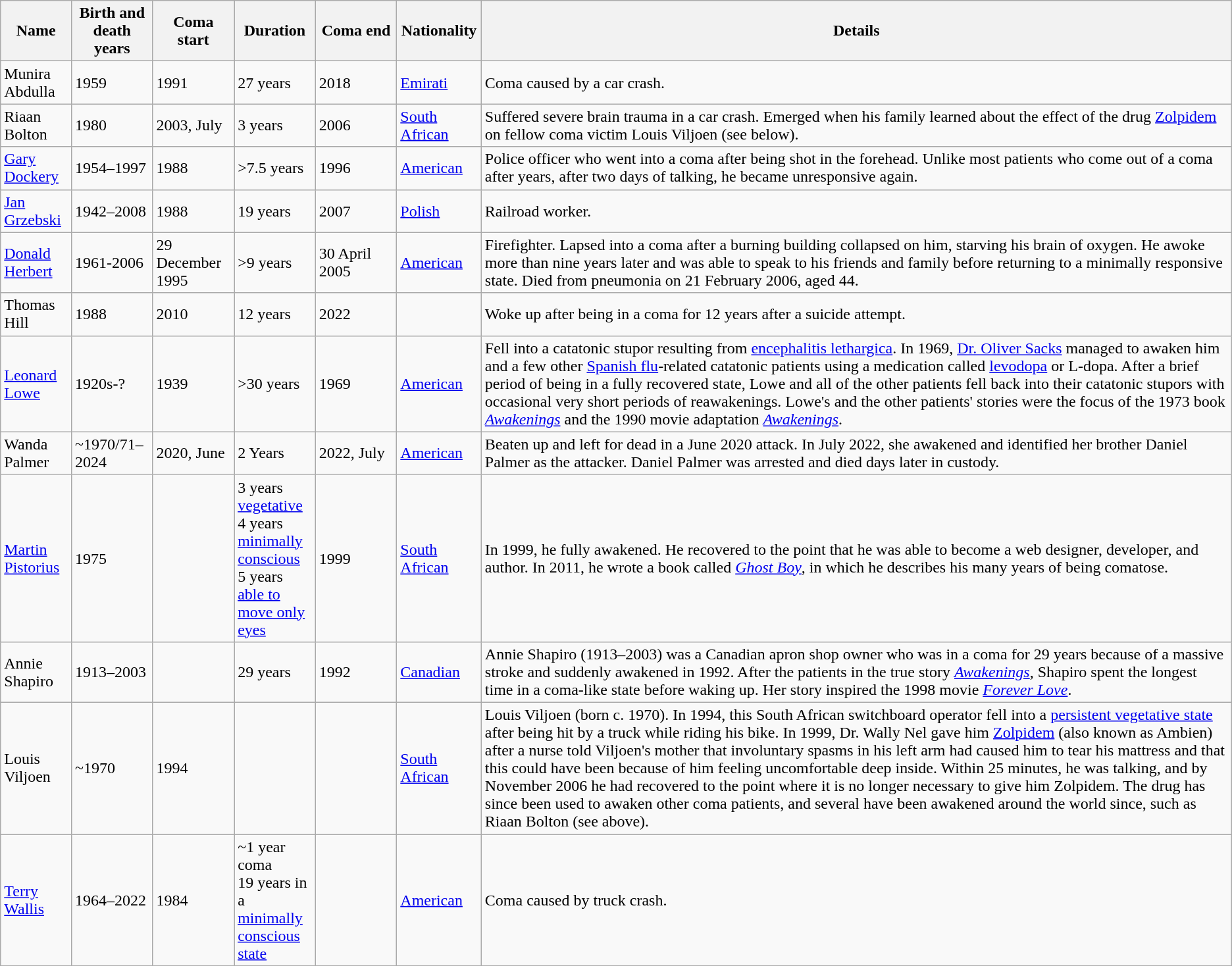<table class="wikitable sortable">
<tr>
<th>Name</th>
<th width="75">Birth and death years</th>
<th width="75">Coma start</th>
<th width="75">Duration</th>
<th width="75">Coma end</th>
<th>Nationality</th>
<th class=unsortable>Details</th>
</tr>
<tr>
<td>Munira Abdulla</td>
<td>1959</td>
<td>1991</td>
<td>27 years</td>
<td>2018</td>
<td><a href='#'>Emirati</a></td>
<td>Coma caused by a car crash.</td>
</tr>
<tr>
<td>Riaan Bolton</td>
<td>1980</td>
<td>2003, July</td>
<td>3 years</td>
<td>2006</td>
<td><a href='#'>South African</a></td>
<td>Suffered severe brain trauma in a car crash. Emerged when his family learned about the effect of the drug <a href='#'>Zolpidem</a> on fellow coma victim Louis Viljoen (see below).</td>
</tr>
<tr>
<td><a href='#'>Gary Dockery</a></td>
<td>1954–1997</td>
<td>1988</td>
<td>>7.5 years</td>
<td>1996</td>
<td><a href='#'>American</a></td>
<td>Police officer who went into a coma after being shot in the forehead. Unlike most patients who come out of a coma after years, after two days of talking, he became unresponsive again.</td>
</tr>
<tr>
<td><a href='#'>Jan Grzebski</a></td>
<td>1942–2008</td>
<td>1988</td>
<td>19 years</td>
<td>2007</td>
<td><a href='#'>Polish</a></td>
<td>Railroad worker.</td>
</tr>
<tr>
<td><a href='#'>Donald Herbert</a></td>
<td>1961-2006</td>
<td>29 December 1995</td>
<td>>9 years</td>
<td>30 April 2005</td>
<td><a href='#'>American</a></td>
<td>Firefighter. Lapsed into a coma after a burning building collapsed on him, starving his brain of oxygen. He awoke more than nine years later and was able to speak to his friends and family before returning to a minimally responsive state. Died from pneumonia on 21 February 2006, aged 44.</td>
</tr>
<tr>
<td>Thomas Hill</td>
<td>1988</td>
<td>2010</td>
<td>12 years</td>
<td>2022</td>
<td></td>
<td>Woke up after being in a coma for 12 years after a suicide attempt.</td>
</tr>
<tr>
<td><a href='#'>Leonard Lowe</a></td>
<td>1920s-?</td>
<td>1939</td>
<td>>30 years</td>
<td>1969</td>
<td><a href='#'>American</a></td>
<td>Fell into a catatonic stupor resulting from <a href='#'>encephalitis lethargica</a>. In 1969, <a href='#'>Dr. Oliver Sacks</a> managed to awaken him and a few other <a href='#'>Spanish flu</a>-related catatonic patients using a medication called <a href='#'>levodopa</a> or L-dopa. After a brief period of being in a fully recovered state, Lowe and all of the other patients fell back into their catatonic stupors with occasional very short periods of reawakenings. Lowe's and the other patients' stories were the focus of the 1973 book <em><a href='#'>Awakenings</a></em> and the 1990 movie adaptation <em><a href='#'>Awakenings</a></em>.</td>
</tr>
<tr>
<td>Wanda Palmer</td>
<td>~1970/71–2024</td>
<td>2020, June</td>
<td>2 Years</td>
<td>2022, July</td>
<td><a href='#'>American</a></td>
<td>Beaten up and left for dead in a June 2020 attack. In July 2022, she awakened and identified her brother Daniel Palmer as the attacker. Daniel Palmer was arrested and died days later in custody.</td>
</tr>
<tr>
<td><a href='#'>Martin Pistorius</a></td>
<td>1975</td>
<td></td>
<td>3 years <a href='#'>vegetative</a><br>4 years <a href='#'>minimally conscious</a>
5 years <a href='#'>able to move only eyes</a></td>
<td>1999</td>
<td><a href='#'>South African</a></td>
<td>In 1999, he fully awakened. He recovered to the point that he was able to become a web designer, developer, and author. In 2011, he wrote a book called <em><a href='#'>Ghost Boy</a></em>, in which he describes his many years of being comatose.</td>
</tr>
<tr>
<td>Annie Shapiro</td>
<td>1913–2003</td>
<td></td>
<td>29 years</td>
<td>1992</td>
<td><a href='#'>Canadian</a></td>
<td>Annie Shapiro (1913–2003) was a Canadian apron shop owner who was in a coma for 29 years because of a massive stroke and suddenly awakened in 1992. After the patients in the true story <em><a href='#'>Awakenings</a></em>, Shapiro spent the longest time in a coma-like state before waking up. Her story inspired the 1998 movie <em><a href='#'>Forever Love</a></em>.</td>
</tr>
<tr>
<td>Louis Viljoen</td>
<td>~1970</td>
<td>1994</td>
<td></td>
<td></td>
<td><a href='#'>South African</a></td>
<td>Louis Viljoen (born c. 1970). In 1994, this South African switchboard operator fell into a <a href='#'>persistent vegetative state</a> after being hit by a truck while riding his bike. In 1999, Dr. Wally Nel gave him <a href='#'>Zolpidem</a> (also known as Ambien) after a nurse told Viljoen's mother that involuntary spasms in his left arm had caused him to tear his mattress and that this could have been because of him feeling uncomfortable deep inside. Within 25 minutes, he was talking, and by November 2006 he had recovered to the point where it is no longer necessary to give him Zolpidem. The drug has since been used to awaken other coma patients, and several have been awakened around the world since, such as Riaan Bolton (see above).</td>
</tr>
<tr>
<td><a href='#'>Terry Wallis</a></td>
<td>1964–2022</td>
<td>1984</td>
<td>~1 year coma<br>19 years in a <a href='#'>minimally conscious state</a></td>
<td></td>
<td><a href='#'>American</a></td>
<td>Coma caused by truck crash.</td>
</tr>
</table>
